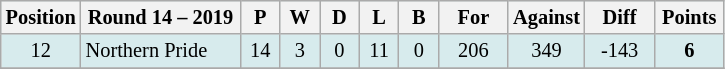<table class="wikitable" style="text-align:center; font-size:85%;">
<tr style="background: #d7ebed;">
<th width="40" abbr="Position">Position</th>
<th width="100">Round 14 – 2019</th>
<th width="20" abbr="Played">P</th>
<th width="20" abbr="Won">W</th>
<th width="20" abbr="Drawn">D</th>
<th width="20" abbr="Lost">L</th>
<th width="20" abbr="Bye">B</th>
<th width="40" abbr="Points for">For</th>
<th width="40" abbr="Points against">Against</th>
<th width="40" abbr="Points difference">Diff</th>
<th width="40" abbr="Points">Points</th>
</tr>
<tr style="background: #d7ebed;">
<td>12</td>
<td style="text-align:left;"> Northern Pride</td>
<td>14</td>
<td>3</td>
<td>0</td>
<td>11</td>
<td>0</td>
<td>206</td>
<td>349</td>
<td>-143</td>
<td><strong>6</strong></td>
</tr>
<tr>
</tr>
</table>
